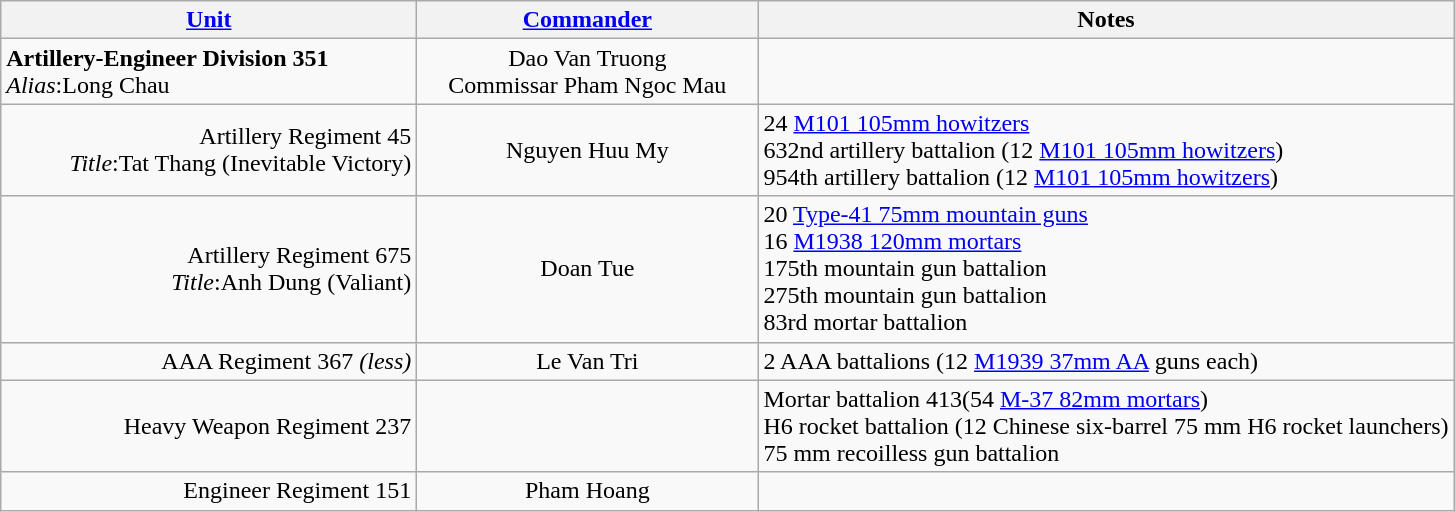<table class="wikitable">
<tr>
<th><strong><a href='#'>Unit</a></strong></th>
<th style="width:220px"><strong><a href='#'>Commander</a></strong></th>
<th><strong>Notes</strong></th>
</tr>
<tr>
<td style="width:270px"><strong>Artillery-Engineer Division 351</strong><br><em>Alias</em>:Long Chau</td>
<td align="center">Dao Van Truong<br>Commissar Pham Ngoc Mau</td>
</tr>
<tr>
<td align="right">Artillery Regiment 45<br><em>Title</em>:Tat Thang (Inevitable Victory)</td>
<td align="center">Nguyen Huu My</td>
<td>24 <a href='#'>M101 105mm howitzers</a><br>632nd artillery battalion (12 <a href='#'>M101 105mm howitzers</a>)<br>954th artillery battalion (12 <a href='#'>M101 105mm howitzers</a>)</td>
</tr>
<tr>
<td align="right">Artillery Regiment 675<br><em>Title</em>:Anh Dung (Valiant)</td>
<td align="center">Doan Tue</td>
<td>20 <a href='#'>Type-41 75mm mountain guns</a><br>16 <a href='#'>M1938 120mm mortars</a><br>175th mountain gun battalion<br>275th mountain gun battalion<br>83rd mortar battalion</td>
</tr>
<tr>
<td align="right">AAA Regiment 367 <em>(less)</em></td>
<td align="center">Le Van Tri</td>
<td>2 AAA battalions (12 <a href='#'>M1939 37mm AA</a> guns each)</td>
</tr>
<tr>
<td align="right">Heavy Weapon Regiment 237</td>
<td align="center"></td>
<td>Mortar battalion 413(54 <a href='#'>M-37 82mm mortars</a>)<br>H6 rocket battalion (12 Chinese six-barrel 75 mm H6 rocket launchers)<br>75 mm recoilless gun battalion</td>
</tr>
<tr>
<td align="right">Engineer Regiment 151</td>
<td align="center">Pham Hoang</td>
</tr>
</table>
